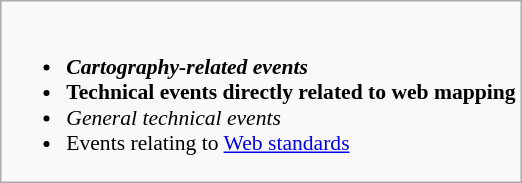<table class="wikitable" style="margin-left:1em; margin-bottom:0.5em; float:right; font-size: 90%;">
<tr>
<td><br><ul><li><strong><em>Cartography-related events</em></strong></li><li><strong>Technical events directly related to web mapping</strong></li><li><em>General technical events</em></li><li>Events relating to <a href='#'>Web standards</a></li></ul></td>
</tr>
</table>
